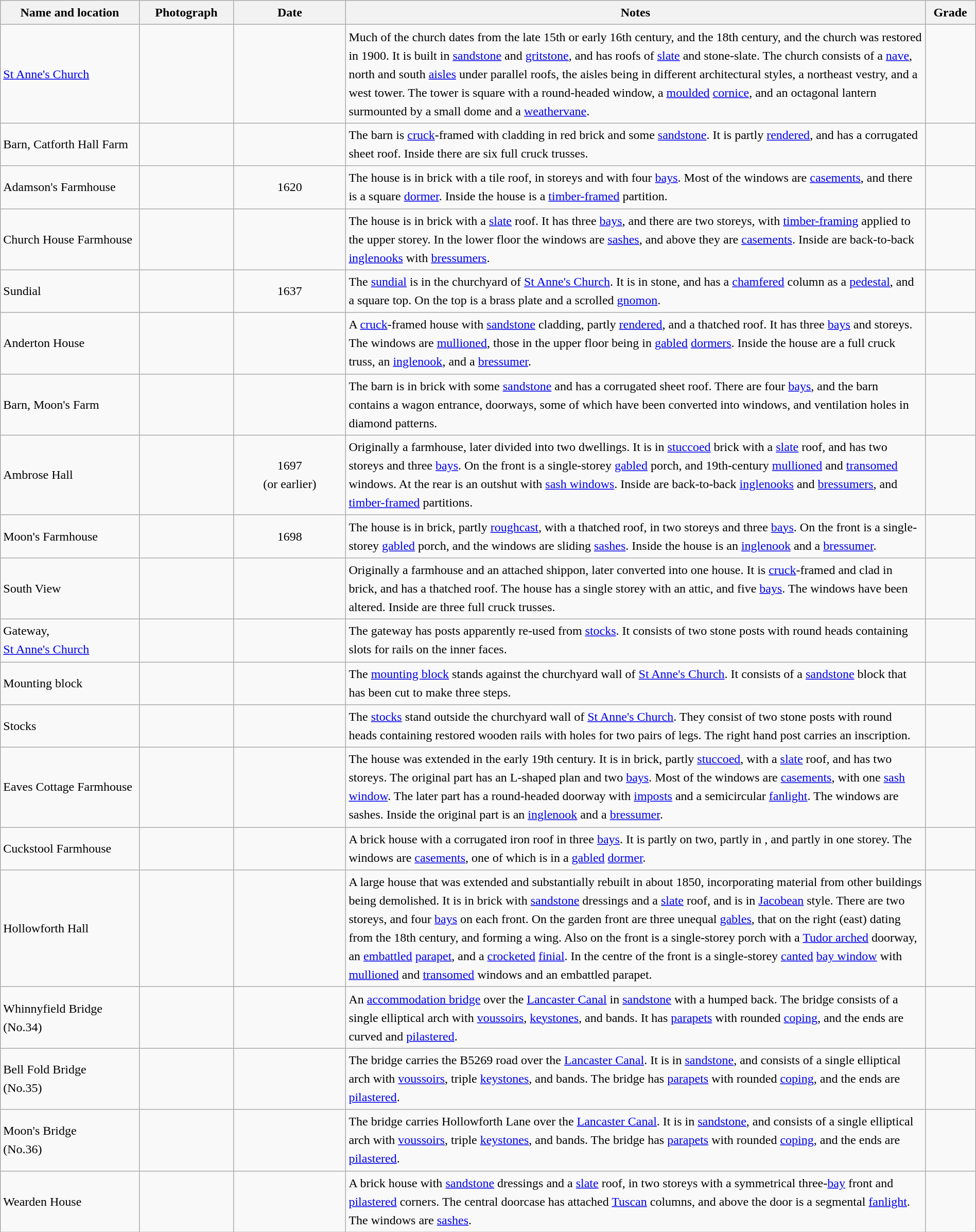<table class="wikitable sortable plainrowheaders" style="width:100%;border:0px;text-align:left;line-height:150%;">
<tr>
<th scope="col"  style="width:150px">Name and location</th>
<th scope="col"  style="width:100px" class="unsortable">Photograph</th>
<th scope="col"  style="width:120px">Date</th>
<th scope="col"  style="width:650px" class="unsortable">Notes</th>
<th scope="col"  style="width:50px">Grade</th>
</tr>
<tr>
<td><a href='#'>St Anne's Church</a><br><small></small></td>
<td></td>
<td align="center"></td>
<td>Much of the church dates from the late 15th or early 16th century, and the 18th century, and the church was restored in 1900.  It is built in <a href='#'>sandstone</a> and <a href='#'>gritstone</a>, and has roofs of <a href='#'>slate</a> and stone-slate.  The church consists of a <a href='#'>nave</a>, north and south <a href='#'>aisles</a> under parallel roofs, the aisles being in different architectural styles, a northeast vestry, and a west tower.  The tower is square with a round-headed window, a <a href='#'>moulded</a> <a href='#'>cornice</a>, and an octagonal lantern surmounted by a small dome and a <a href='#'>weathervane</a>.</td>
<td align="center" ></td>
</tr>
<tr>
<td>Barn, Catforth Hall Farm<br><small></small></td>
<td></td>
<td align="center"></td>
<td>The barn is <a href='#'>cruck</a>-framed with cladding in red brick and some <a href='#'>sandstone</a>.  It is partly <a href='#'>rendered</a>, and has a corrugated sheet roof.  Inside there are six full cruck trusses.</td>
<td align="center" ></td>
</tr>
<tr>
<td>Adamson's Farmhouse<br><small></small></td>
<td></td>
<td align="center">1620</td>
<td>The house is in brick with a tile roof, in  storeys and with four <a href='#'>bays</a>.  Most of the windows are <a href='#'>casements</a>, and there is a square <a href='#'>dormer</a>.  Inside the house is a <a href='#'>timber-framed</a> partition.</td>
<td align="center" ></td>
</tr>
<tr>
<td>Church House Farmhouse<br><small></small></td>
<td></td>
<td align="center"></td>
<td>The house is in brick with a <a href='#'>slate</a> roof.  It has three <a href='#'>bays</a>, and there are two storeys, with <a href='#'>timber-framing</a> applied to the upper storey.  In the lower floor the windows are <a href='#'>sashes</a>, and above they are <a href='#'>casements</a>.  Inside are back-to-back <a href='#'>inglenooks</a> with <a href='#'>bressumers</a>.</td>
<td align="center" ></td>
</tr>
<tr>
<td>Sundial<br><small></small></td>
<td></td>
<td align="center">1637</td>
<td>The <a href='#'>sundial</a> is in the churchyard of <a href='#'>St Anne's Church</a>.  It is in stone, and has a <a href='#'>chamfered</a> column as a <a href='#'>pedestal</a>, and a square top.  On the top is a brass plate and a scrolled <a href='#'>gnomon</a>.</td>
<td align="center" ></td>
</tr>
<tr>
<td>Anderton House<br><small></small></td>
<td></td>
<td align="center"></td>
<td>A <a href='#'>cruck</a>-framed house with <a href='#'>sandstone</a> cladding, partly <a href='#'>rendered</a>, and a thatched roof.  It has three <a href='#'>bays</a> and  storeys.  The windows are <a href='#'>mullioned</a>, those in the upper floor being in <a href='#'>gabled</a> <a href='#'>dormers</a>.  Inside the house are a full cruck truss, an <a href='#'>inglenook</a>, and a <a href='#'>bressumer</a>.</td>
<td align="center" ></td>
</tr>
<tr>
<td>Barn, Moon's Farm<br><small></small></td>
<td></td>
<td align="center"></td>
<td>The barn is in brick with some <a href='#'>sandstone</a> and has a corrugated sheet roof.  There are four <a href='#'>bays</a>, and the barn contains a wagon entrance, doorways, some of which have been converted into windows, and ventilation holes in diamond patterns.</td>
<td align="center" ></td>
</tr>
<tr>
<td>Ambrose Hall<br><small></small></td>
<td></td>
<td align="center">1697<br>(or earlier)</td>
<td>Originally a farmhouse, later divided into two dwellings.  It is in <a href='#'>stuccoed</a> brick with a <a href='#'>slate</a> roof, and has two storeys and three <a href='#'>bays</a>.  On the front is a single-storey <a href='#'>gabled</a> porch, and 19th-century <a href='#'>mullioned</a> and <a href='#'>transomed</a> windows.  At the rear is an outshut with <a href='#'>sash windows</a>.  Inside are back-to-back <a href='#'>inglenooks</a> and <a href='#'>bressumers</a>, and <a href='#'>timber-framed</a> partitions.</td>
<td align="center" ></td>
</tr>
<tr>
<td>Moon's Farmhouse<br><small></small></td>
<td></td>
<td align="center">1698</td>
<td>The house is in brick, partly <a href='#'>roughcast</a>, with a thatched roof, in two storeys and three <a href='#'>bays</a>.  On the front is a single-storey <a href='#'>gabled</a> porch, and the windows are sliding <a href='#'>sashes</a>.  Inside the house is an <a href='#'>inglenook</a> and a <a href='#'>bressumer</a>.</td>
<td align="center" ></td>
</tr>
<tr>
<td>South View<br><small></small></td>
<td></td>
<td align="center"></td>
<td>Originally a farmhouse and an attached shippon, later converted into one house.  It is <a href='#'>cruck</a>-framed and clad in brick, and has a thatched roof.  The house has a single storey with an attic, and five <a href='#'>bays</a>.  The windows have been altered.  Inside are three full cruck trusses.</td>
<td align="center" ></td>
</tr>
<tr>
<td>Gateway,<br><a href='#'>St Anne's Church</a><br><small></small></td>
<td></td>
<td align="center"></td>
<td>The gateway has posts apparently re-used from <a href='#'>stocks</a>.  It consists of two stone posts with round heads containing slots for rails on the inner faces.</td>
<td align="center" ></td>
</tr>
<tr>
<td>Mounting block<br><small></small></td>
<td></td>
<td align="center"></td>
<td>The <a href='#'>mounting block</a> stands against the churchyard wall of <a href='#'>St Anne's Church</a>.  It consists of a <a href='#'>sandstone</a> block that has been cut to make three steps.</td>
<td align="center" ></td>
</tr>
<tr>
<td>Stocks<br><small></small></td>
<td></td>
<td align="center"></td>
<td>The <a href='#'>stocks</a> stand outside the churchyard wall of <a href='#'>St Anne's Church</a>.  They consist of two stone posts with round heads containing restored wooden rails with holes for two pairs of legs.  The right hand post carries an inscription.</td>
<td align="center" ></td>
</tr>
<tr>
<td>Eaves Cottage Farmhouse<br><small></small></td>
<td></td>
<td align="center"></td>
<td>The house was extended in the early 19th century.  It is in brick, partly <a href='#'>stuccoed</a>, with a <a href='#'>slate</a> roof, and has two storeys.  The original part has an L-shaped plan and two <a href='#'>bays</a>.  Most of the windows are <a href='#'>casements</a>, with one <a href='#'>sash window</a>.  The later part has a round-headed doorway with <a href='#'>imposts</a> and a semicircular <a href='#'>fanlight</a>. The windows are sashes.  Inside the original part is an <a href='#'>inglenook</a> and a <a href='#'>bressumer</a>.</td>
<td align="center" ></td>
</tr>
<tr>
<td>Cuckstool Farmhouse<br><small></small></td>
<td></td>
<td align="center"></td>
<td>A brick house with a corrugated iron roof in three <a href='#'>bays</a>.  It is partly on two, partly in , and partly in one storey.  The windows are <a href='#'>casements</a>, one of which is in a <a href='#'>gabled</a> <a href='#'>dormer</a>.</td>
<td align="center" ></td>
</tr>
<tr>
<td>Hollowforth Hall<br><small></small></td>
<td></td>
<td align="center"></td>
<td>A large house that was extended and substantially rebuilt in about 1850, incorporating material from other buildings being demolished.  It is in brick with <a href='#'>sandstone</a> dressings and a <a href='#'>slate</a> roof, and is in <a href='#'>Jacobean</a> style.  There are two storeys, and four <a href='#'>bays</a> on each front.  On the garden front are three unequal <a href='#'>gables</a>, that on the right (east) dating from the 18th century, and forming a wing.  Also on the front is a single-storey porch with a <a href='#'>Tudor arched</a> doorway, an <a href='#'>embattled</a> <a href='#'>parapet</a>, and a <a href='#'>crocketed</a> <a href='#'>finial</a>.  In the centre of the front is a single-storey <a href='#'>canted</a> <a href='#'>bay window</a> with <a href='#'>mullioned</a> and <a href='#'>transomed</a> windows and an embattled parapet.</td>
<td align="center" ></td>
</tr>
<tr>
<td>Whinnyfield Bridge<br>(No.34)<br><small></small></td>
<td></td>
<td align="center"></td>
<td>An <a href='#'>accommodation bridge</a> over the <a href='#'>Lancaster Canal</a> in <a href='#'>sandstone</a> with a humped back.  The bridge consists of a single elliptical arch with <a href='#'>voussoirs</a>, <a href='#'>keystones</a>, and bands.  It has <a href='#'>parapets</a> with rounded <a href='#'>coping</a>, and the ends are curved and <a href='#'>pilastered</a>.</td>
<td align="center" ></td>
</tr>
<tr>
<td>Bell Fold Bridge<br>(No.35)<br><small></small></td>
<td></td>
<td align="center"></td>
<td>The bridge carries the B5269 road over the <a href='#'>Lancaster Canal</a>.  It is in <a href='#'>sandstone</a>, and consists of a single elliptical arch with <a href='#'>voussoirs</a>, triple <a href='#'>keystones</a>, and bands.  The bridge has <a href='#'>parapets</a> with rounded <a href='#'>coping</a>, and the ends are <a href='#'>pilastered</a>.</td>
<td align="center" ></td>
</tr>
<tr>
<td>Moon's Bridge<br>(No.36)<br><small></small></td>
<td></td>
<td align="center"></td>
<td>The bridge carries Hollowforth Lane over the <a href='#'>Lancaster Canal</a>.  It is in <a href='#'>sandstone</a>, and consists of a single elliptical arch with <a href='#'>voussoirs</a>, triple <a href='#'>keystones</a>, and bands.  The bridge has <a href='#'>parapets</a> with rounded <a href='#'>coping</a>, and the ends are <a href='#'>pilastered</a>.</td>
<td align="center" ></td>
</tr>
<tr>
<td>Wearden House<br><small></small></td>
<td></td>
<td align="center"></td>
<td>A brick house with <a href='#'>sandstone</a> dressings and a <a href='#'>slate</a> roof, in two storeys with a symmetrical three-<a href='#'>bay</a> front and <a href='#'>pilastered</a> corners.  The central doorcase has attached <a href='#'>Tuscan</a> columns, and above the door is a segmental <a href='#'>fanlight</a>.  The windows are <a href='#'>sashes</a>.</td>
<td align="center" ></td>
</tr>
<tr>
</tr>
</table>
